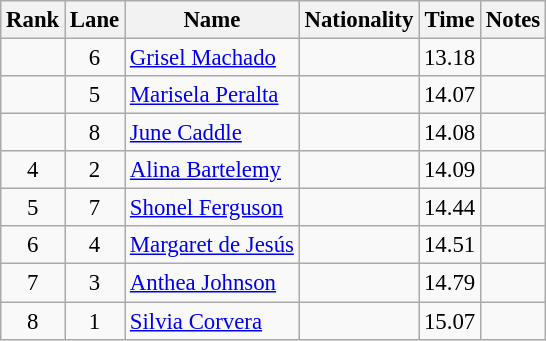<table class="wikitable sortable" style="text-align:center;font-size:95%">
<tr>
<th>Rank</th>
<th>Lane</th>
<th>Name</th>
<th>Nationality</th>
<th>Time</th>
<th>Notes</th>
</tr>
<tr>
<td></td>
<td>6</td>
<td align=left><a href='#'>Grisel Machado</a></td>
<td align=left></td>
<td>13.18</td>
<td></td>
</tr>
<tr>
<td></td>
<td>5</td>
<td align=left><a href='#'>Marisela Peralta</a></td>
<td align=left></td>
<td>14.07</td>
<td></td>
</tr>
<tr>
<td></td>
<td>8</td>
<td align=left><a href='#'>June Caddle</a></td>
<td align=left></td>
<td>14.08</td>
<td></td>
</tr>
<tr>
<td>4</td>
<td>2</td>
<td align=left><a href='#'>Alina Bartelemy</a></td>
<td align=left></td>
<td>14.09</td>
<td></td>
</tr>
<tr>
<td>5</td>
<td>7</td>
<td align=left><a href='#'>Shonel Ferguson</a></td>
<td align=left></td>
<td>14.44</td>
<td></td>
</tr>
<tr>
<td>6</td>
<td>4</td>
<td align=left><a href='#'>Margaret de Jesús</a></td>
<td align=left></td>
<td>14.51</td>
<td></td>
</tr>
<tr>
<td>7</td>
<td>3</td>
<td align=left><a href='#'>Anthea Johnson</a></td>
<td align=left></td>
<td>14.79</td>
<td></td>
</tr>
<tr>
<td>8</td>
<td>1</td>
<td align=left><a href='#'>Silvia Corvera</a></td>
<td align=left></td>
<td>15.07</td>
<td></td>
</tr>
</table>
